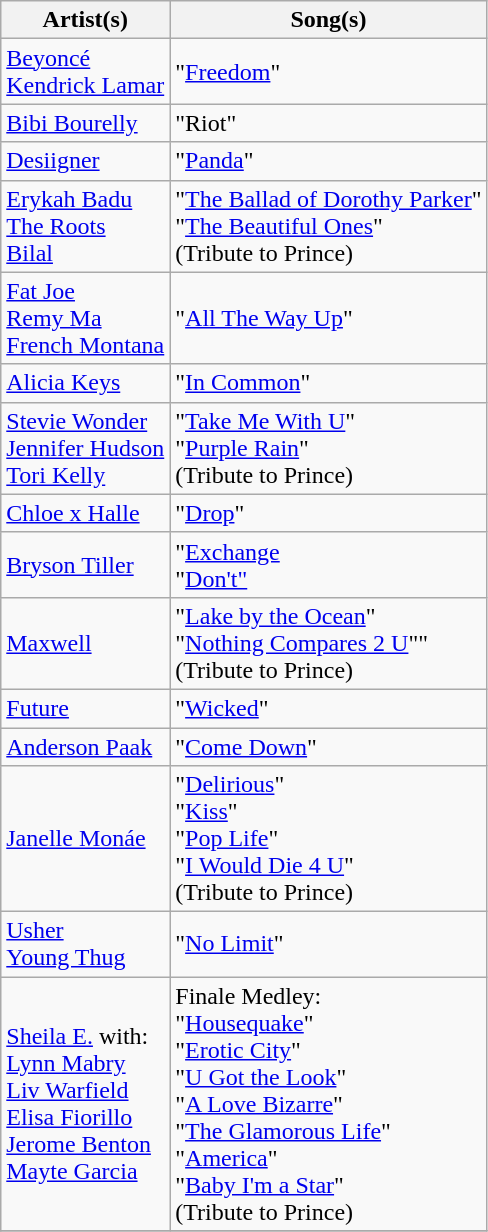<table class="wikitable">
<tr>
<th>Artist(s)</th>
<th>Song(s)</th>
</tr>
<tr>
<td><a href='#'>Beyoncé</a><br><a href='#'>Kendrick Lamar</a></td>
<td>"<a href='#'>Freedom</a>"</td>
</tr>
<tr>
<td><a href='#'>Bibi Bourelly</a></td>
<td>"Riot"</td>
</tr>
<tr>
<td><a href='#'>Desiigner</a></td>
<td>"<a href='#'>Panda</a>"</td>
</tr>
<tr>
<td><a href='#'>Erykah Badu</a><br><a href='#'>The Roots</a><br><a href='#'>Bilal</a></td>
<td>"<a href='#'>The Ballad of Dorothy Parker</a>"<br>"<a href='#'>The Beautiful Ones</a>"<br>(Tribute to Prince)<br></td>
</tr>
<tr>
<td><a href='#'>Fat Joe</a><br><a href='#'>Remy Ma</a><br><a href='#'>French Montana</a><br></td>
<td>"<a href='#'>All The Way Up</a>"</td>
</tr>
<tr>
<td><a href='#'>Alicia Keys</a></td>
<td>"<a href='#'>In Common</a>"</td>
</tr>
<tr>
<td><a href='#'>Stevie Wonder</a><br><a href='#'>Jennifer Hudson</a><br><a href='#'>Tori Kelly</a><br></td>
<td>"<a href='#'>Take Me With U</a>"<br>"<a href='#'>Purple Rain</a>"<br>(Tribute to Prince)</td>
</tr>
<tr>
<td><a href='#'>Chloe x Halle</a></td>
<td>"<a href='#'>Drop</a>"</td>
</tr>
<tr>
<td><a href='#'>Bryson Tiller</a></td>
<td>"<a href='#'>Exchange</a><br>"<a href='#'>Don't"</a></td>
</tr>
<tr>
<td><a href='#'>Maxwell</a></td>
<td>"<a href='#'>Lake by the Ocean</a>"<br>"<a href='#'>Nothing Compares 2 U</a>""<br>(Tribute to Prince)<br></td>
</tr>
<tr>
<td><a href='#'>Future</a></td>
<td>"<a href='#'>Wicked</a>"</td>
</tr>
<tr>
<td><a href='#'>Anderson Paak</a></td>
<td>"<a href='#'>Come Down</a>"</td>
</tr>
<tr>
<td><a href='#'>Janelle Monáe</a></td>
<td>"<a href='#'>Delirious</a>"<br>"<a href='#'>Kiss</a>"<br>"<a href='#'>Pop Life</a>"<br>"<a href='#'>I Would Die 4 U</a>"<br>(Tribute to Prince)</td>
</tr>
<tr>
<td><a href='#'>Usher</a><br><a href='#'>Young Thug</a></td>
<td>"<a href='#'>No Limit</a>"</td>
</tr>
<tr>
<td><a href='#'>Sheila E.</a> with:<br><a href='#'>Lynn Mabry</a><br><a href='#'>Liv Warfield</a><br><a href='#'>Elisa Fiorillo</a><br><a href='#'>Jerome Benton</a><br><a href='#'>Mayte Garcia</a></td>
<td>Finale Medley:<br>"<a href='#'>Housequake</a>"<br>"<a href='#'>Erotic City</a>"<br>"<a href='#'>U Got the Look</a>"<br>"<a href='#'>A Love Bizarre</a>"<br>"<a href='#'>The Glamorous Life</a>"<br>"<a href='#'>America</a>"<br>"<a href='#'>Baby I'm a Star</a>"<br>(Tribute to Prince)</td>
</tr>
<tr>
</tr>
</table>
